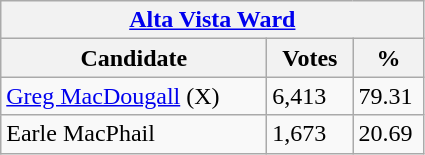<table class="wikitable">
<tr>
<th colspan="3"><a href='#'>Alta Vista Ward</a></th>
</tr>
<tr>
<th style="width: 170px">Candidate</th>
<th style="width: 50px">Votes</th>
<th style="width: 40px">%</th>
</tr>
<tr>
<td><a href='#'>Greg MacDougall</a> (X)</td>
<td>6,413</td>
<td>79.31</td>
</tr>
<tr>
<td>Earle MacPhail</td>
<td>1,673</td>
<td>20.69</td>
</tr>
</table>
